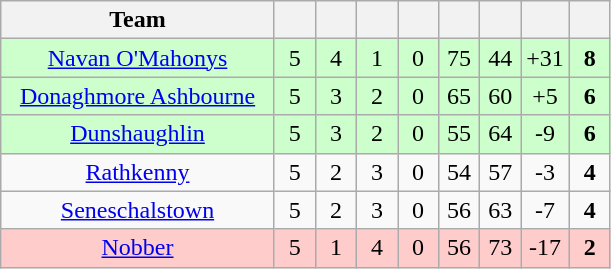<table class="wikitable" style="text-align:center">
<tr>
<th style="width:175px;">Team</th>
<th width="20"></th>
<th width="20"></th>
<th width="20"></th>
<th width="20"></th>
<th width="20"></th>
<th width="20"></th>
<th width="20"></th>
<th width="20"></th>
</tr>
<tr style="background:#cfc;">
<td><a href='#'>Navan O'Mahonys</a></td>
<td>5</td>
<td>4</td>
<td>1</td>
<td>0</td>
<td>75</td>
<td>44</td>
<td>+31</td>
<td><strong>8</strong></td>
</tr>
<tr style="background:#cfc;">
<td><a href='#'>Donaghmore Ashbourne</a></td>
<td>5</td>
<td>3</td>
<td>2</td>
<td>0</td>
<td>65</td>
<td>60</td>
<td>+5</td>
<td><strong>6</strong></td>
</tr>
<tr style="background:#cfc;">
<td><a href='#'>Dunshaughlin</a></td>
<td>5</td>
<td>3</td>
<td>2</td>
<td>0</td>
<td>55</td>
<td>64</td>
<td>-9</td>
<td><strong>6</strong></td>
</tr>
<tr>
<td><a href='#'>Rathkenny</a></td>
<td>5</td>
<td>2</td>
<td>3</td>
<td>0</td>
<td>54</td>
<td>57</td>
<td>-3</td>
<td><strong>4</strong></td>
</tr>
<tr>
<td><a href='#'>Seneschalstown</a></td>
<td>5</td>
<td>2</td>
<td>3</td>
<td>0</td>
<td>56</td>
<td>63</td>
<td>-7</td>
<td><strong>4</strong></td>
</tr>
<tr style="background:#fcc;">
<td><a href='#'>Nobber</a></td>
<td>5</td>
<td>1</td>
<td>4</td>
<td>0</td>
<td>56</td>
<td>73</td>
<td>-17</td>
<td><strong>2</strong></td>
</tr>
</table>
